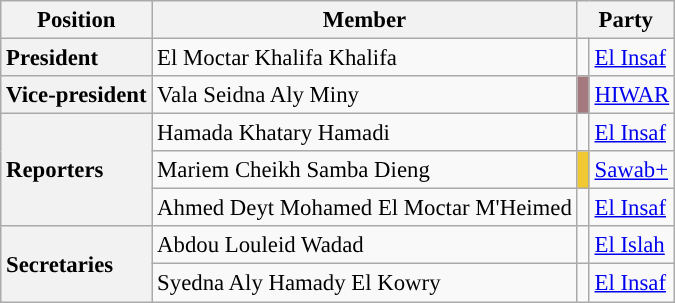<table class="wikitable" style="text-align:left;font-size:95%;">
<tr>
<th>Position</th>
<th>Member</th>
<th colspan=2>Party</th>
</tr>
<tr>
<th style="text-align:left;">President</th>
<td>El Moctar Khalifa Khalifa</td>
<td width="1" style="color:inherit;background:"></td>
<td style="text-align:left;"><a href='#'>El Insaf</a></td>
</tr>
<tr>
<th style="text-align:left;">Vice-president</th>
<td>Vala Seidna Aly Miny</td>
<td width="1" style="color:inherit;background:#A47A7E;"></td>
<td style="text-align:left;"><a href='#'>HIWAR</a></td>
</tr>
<tr>
<th style="text-align:left;" rowspan=3>Reporters</th>
<td>Hamada Khatary Hamadi</td>
<td width="1" style="color:inherit;background:"></td>
<td style="text-align:left;"><a href='#'>El Insaf</a></td>
</tr>
<tr>
<td>Mariem Cheikh Samba Dieng</td>
<td width="1" style="color:inherit;background:#F0C832;"></td>
<td style="text-align:left;"><a href='#'>Sawab+</a></td>
</tr>
<tr>
<td>Ahmed Deyt Mohamed El Moctar M'Heimed</td>
<td width="1" style="color:inherit;background:"></td>
<td style="text-align:left;"><a href='#'>El Insaf</a></td>
</tr>
<tr>
<th style="text-align:left;" rowspan=2>Secretaries</th>
<td>Abdou Louleid Wadad</td>
<td width="1" style="color:inherit;background:"></td>
<td style="text-align:left;"><a href='#'>El Islah</a></td>
</tr>
<tr>
<td>Syedna Aly Hamady El Kowry</td>
<td width="1" style="color:inherit;background:"></td>
<td style="text-align:left;"><a href='#'>El Insaf</a></td>
</tr>
</table>
